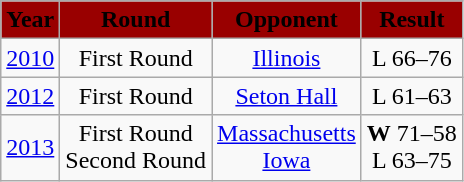<table class="wikitable">
<tr>
<th ! style="background:#990000; text-align:center;"><span>Year</span></th>
<th style="background:#990000; text-align:center;"><span>Round</span></th>
<th style="background:#990000; text-align:center;"><span>Opponent</span></th>
<th style="background:#990000; text-align:center;"><span>Result</span></th>
</tr>
<tr align="center">
<td><a href='#'>2010</a></td>
<td>First Round</td>
<td><a href='#'>Illinois</a></td>
<td>L 66–76</td>
</tr>
<tr align="center">
<td><a href='#'>2012</a></td>
<td>First Round</td>
<td><a href='#'>Seton Hall</a></td>
<td>L 61–63</td>
</tr>
<tr align="center">
<td><a href='#'>2013</a></td>
<td>First Round<br>Second Round</td>
<td><a href='#'>Massachusetts</a><br><a href='#'>Iowa</a></td>
<td><strong>W</strong> 71–58<br>L 63–75</td>
</tr>
</table>
